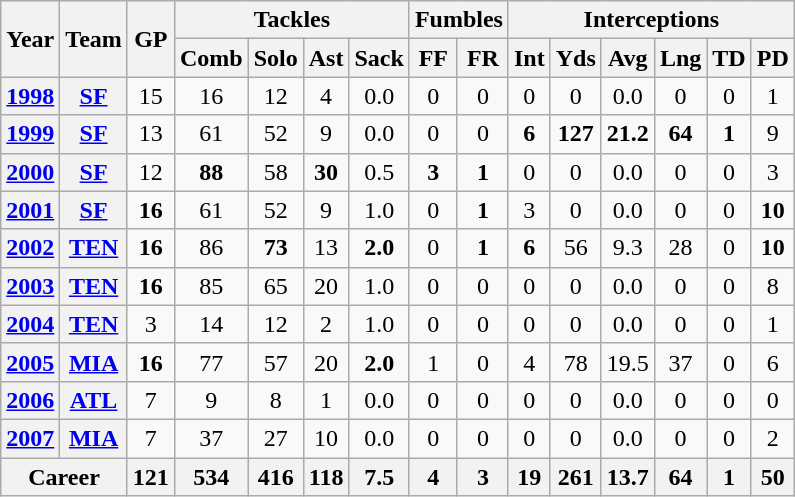<table class="wikitable" style="text-align:center">
<tr>
<th rowspan="2">Year</th>
<th rowspan="2">Team</th>
<th rowspan="2">GP</th>
<th colspan="4">Tackles</th>
<th colspan="2">Fumbles</th>
<th colspan="6">Interceptions</th>
</tr>
<tr>
<th>Comb</th>
<th>Solo</th>
<th>Ast</th>
<th>Sack</th>
<th>FF</th>
<th>FR</th>
<th>Int</th>
<th>Yds</th>
<th>Avg</th>
<th>Lng</th>
<th>TD</th>
<th>PD</th>
</tr>
<tr>
<th><a href='#'>1998</a></th>
<th><a href='#'>SF</a></th>
<td>15</td>
<td>16</td>
<td>12</td>
<td>4</td>
<td>0.0</td>
<td>0</td>
<td>0</td>
<td>0</td>
<td>0</td>
<td>0.0</td>
<td>0</td>
<td>0</td>
<td>1</td>
</tr>
<tr>
<th><a href='#'>1999</a></th>
<th><a href='#'>SF</a></th>
<td>13</td>
<td>61</td>
<td>52</td>
<td>9</td>
<td>0.0</td>
<td>0</td>
<td>0</td>
<td><strong>6</strong></td>
<td><strong>127</strong></td>
<td><strong>21.2</strong></td>
<td><strong>64</strong></td>
<td><strong>1</strong></td>
<td>9</td>
</tr>
<tr>
<th><a href='#'>2000</a></th>
<th><a href='#'>SF</a></th>
<td>12</td>
<td><strong>88</strong></td>
<td>58</td>
<td><strong>30</strong></td>
<td>0.5</td>
<td><strong>3</strong></td>
<td><strong>1</strong></td>
<td>0</td>
<td>0</td>
<td>0.0</td>
<td>0</td>
<td>0</td>
<td>3</td>
</tr>
<tr>
<th><a href='#'>2001</a></th>
<th><a href='#'>SF</a></th>
<td><strong>16</strong></td>
<td>61</td>
<td>52</td>
<td>9</td>
<td>1.0</td>
<td>0</td>
<td><strong>1</strong></td>
<td>3</td>
<td>0</td>
<td>0.0</td>
<td>0</td>
<td>0</td>
<td><strong>10</strong></td>
</tr>
<tr>
<th><a href='#'>2002</a></th>
<th><a href='#'>TEN</a></th>
<td><strong>16</strong></td>
<td>86</td>
<td><strong>73</strong></td>
<td>13</td>
<td><strong>2.0</strong></td>
<td>0</td>
<td><strong>1</strong></td>
<td><strong>6</strong></td>
<td>56</td>
<td>9.3</td>
<td>28</td>
<td>0</td>
<td><strong>10</strong></td>
</tr>
<tr>
<th><a href='#'>2003</a></th>
<th><a href='#'>TEN</a></th>
<td><strong>16</strong></td>
<td>85</td>
<td>65</td>
<td>20</td>
<td>1.0</td>
<td>0</td>
<td>0</td>
<td>0</td>
<td>0</td>
<td>0.0</td>
<td>0</td>
<td>0</td>
<td>8</td>
</tr>
<tr>
<th><a href='#'>2004</a></th>
<th><a href='#'>TEN</a></th>
<td>3</td>
<td>14</td>
<td>12</td>
<td>2</td>
<td>1.0</td>
<td>0</td>
<td>0</td>
<td>0</td>
<td>0</td>
<td>0.0</td>
<td>0</td>
<td>0</td>
<td>1</td>
</tr>
<tr>
<th><a href='#'>2005</a></th>
<th><a href='#'>MIA</a></th>
<td><strong>16</strong></td>
<td>77</td>
<td>57</td>
<td>20</td>
<td><strong>2.0</strong></td>
<td>1</td>
<td>0</td>
<td>4</td>
<td>78</td>
<td>19.5</td>
<td>37</td>
<td>0</td>
<td>6</td>
</tr>
<tr>
<th><a href='#'>2006</a></th>
<th><a href='#'>ATL</a></th>
<td>7</td>
<td>9</td>
<td>8</td>
<td>1</td>
<td>0.0</td>
<td>0</td>
<td>0</td>
<td>0</td>
<td>0</td>
<td>0.0</td>
<td>0</td>
<td>0</td>
<td>0</td>
</tr>
<tr>
<th><a href='#'>2007</a></th>
<th><a href='#'>MIA</a></th>
<td>7</td>
<td>37</td>
<td>27</td>
<td>10</td>
<td>0.0</td>
<td>0</td>
<td>0</td>
<td>0</td>
<td>0</td>
<td>0.0</td>
<td>0</td>
<td>0</td>
<td>2</td>
</tr>
<tr>
<th colspan="2">Career</th>
<th>121</th>
<th>534</th>
<th>416</th>
<th>118</th>
<th>7.5</th>
<th>4</th>
<th>3</th>
<th>19</th>
<th>261</th>
<th>13.7</th>
<th>64</th>
<th>1</th>
<th>50</th>
</tr>
</table>
